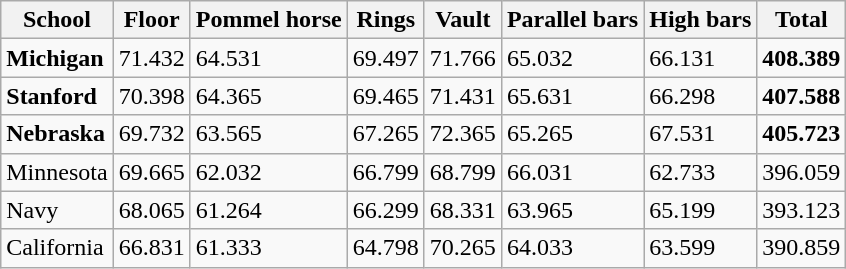<table class="wikitable">
<tr>
<th>School</th>
<th>Floor</th>
<th>Pommel horse</th>
<th>Rings</th>
<th>Vault</th>
<th>Parallel bars</th>
<th>High bars</th>
<th>Total</th>
</tr>
<tr>
<td><strong>Michigan</strong></td>
<td>71.432</td>
<td>64.531</td>
<td>69.497</td>
<td>71.766</td>
<td>65.032</td>
<td>66.131</td>
<td><strong>408.389</strong></td>
</tr>
<tr>
<td><strong>Stanford</strong></td>
<td>70.398</td>
<td>64.365</td>
<td>69.465</td>
<td>71.431</td>
<td>65.631</td>
<td>66.298</td>
<td><strong>407.588</strong></td>
</tr>
<tr>
<td><strong>Nebraska</strong></td>
<td>69.732</td>
<td>63.565</td>
<td>67.265</td>
<td>72.365</td>
<td>65.265</td>
<td>67.531</td>
<td><strong>405.723</strong></td>
</tr>
<tr>
<td>Minnesota</td>
<td>69.665</td>
<td>62.032</td>
<td>66.799</td>
<td>68.799</td>
<td>66.031</td>
<td>62.733</td>
<td>396.059</td>
</tr>
<tr>
<td>Navy</td>
<td>68.065</td>
<td>61.264</td>
<td>66.299</td>
<td>68.331</td>
<td>63.965</td>
<td>65.199</td>
<td>393.123</td>
</tr>
<tr>
<td>California</td>
<td>66.831</td>
<td>61.333</td>
<td>64.798</td>
<td>70.265</td>
<td>64.033</td>
<td>63.599</td>
<td>390.859</td>
</tr>
</table>
